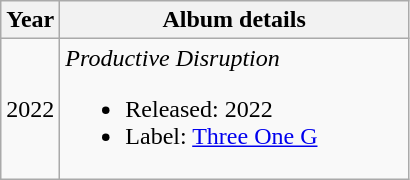<table class="wikitable">
<tr>
<th>Year</th>
<th width="225">Album details</th>
</tr>
<tr>
<td>2022</td>
<td><em>Productive Disruption</em><br><ul><li>Released: 2022</li><li>Label:  <a href='#'>Three One G</a></li></ul></td>
</tr>
</table>
